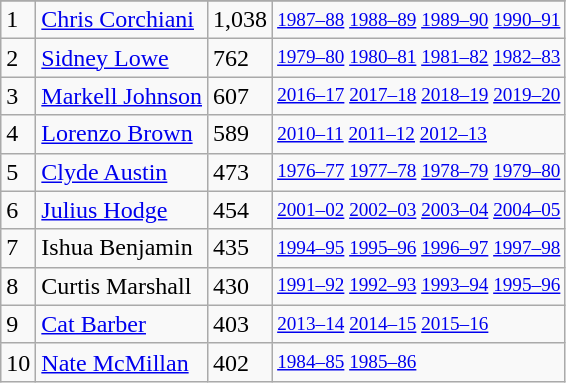<table class="wikitable">
<tr>
</tr>
<tr>
<td>1</td>
<td><a href='#'>Chris Corchiani</a></td>
<td>1,038</td>
<td style="font-size:80%;"><a href='#'>1987–88</a> <a href='#'>1988–89</a> <a href='#'>1989–90</a> <a href='#'>1990–91</a></td>
</tr>
<tr>
<td>2</td>
<td><a href='#'>Sidney Lowe</a></td>
<td>762</td>
<td style="font-size:80%;"><a href='#'>1979–80</a> <a href='#'>1980–81</a> <a href='#'>1981–82</a> <a href='#'>1982–83</a></td>
</tr>
<tr>
<td>3</td>
<td><a href='#'>Markell Johnson</a></td>
<td>607</td>
<td style="font-size:80%;"><a href='#'>2016–17</a> <a href='#'>2017–18</a> <a href='#'>2018–19</a> <a href='#'>2019–20</a></td>
</tr>
<tr>
<td>4</td>
<td><a href='#'>Lorenzo Brown</a></td>
<td>589</td>
<td style="font-size:80%;"><a href='#'>2010–11</a> <a href='#'>2011–12</a> <a href='#'>2012–13</a></td>
</tr>
<tr>
<td>5</td>
<td><a href='#'>Clyde Austin</a></td>
<td>473</td>
<td style="font-size:80%;"><a href='#'>1976–77</a> <a href='#'>1977–78</a> <a href='#'>1978–79</a> <a href='#'>1979–80</a></td>
</tr>
<tr>
<td>6</td>
<td><a href='#'>Julius Hodge</a></td>
<td>454</td>
<td style="font-size:80%;"><a href='#'>2001–02</a> <a href='#'>2002–03</a> <a href='#'>2003–04</a> <a href='#'>2004–05</a></td>
</tr>
<tr>
<td>7</td>
<td>Ishua Benjamin</td>
<td>435</td>
<td style="font-size:80%;"><a href='#'>1994–95</a> <a href='#'>1995–96</a> <a href='#'>1996–97</a> <a href='#'>1997–98</a></td>
</tr>
<tr>
<td>8</td>
<td>Curtis Marshall</td>
<td>430</td>
<td style="font-size:80%;"><a href='#'>1991–92</a> <a href='#'>1992–93</a> <a href='#'>1993–94</a> <a href='#'>1995–96</a></td>
</tr>
<tr>
<td>9</td>
<td><a href='#'>Cat Barber</a></td>
<td>403</td>
<td style="font-size:80%;"><a href='#'>2013–14</a> <a href='#'>2014–15</a> <a href='#'>2015–16</a></td>
</tr>
<tr>
<td>10</td>
<td><a href='#'>Nate McMillan</a></td>
<td>402</td>
<td style="font-size:80%;"><a href='#'>1984–85</a> <a href='#'>1985–86</a></td>
</tr>
</table>
